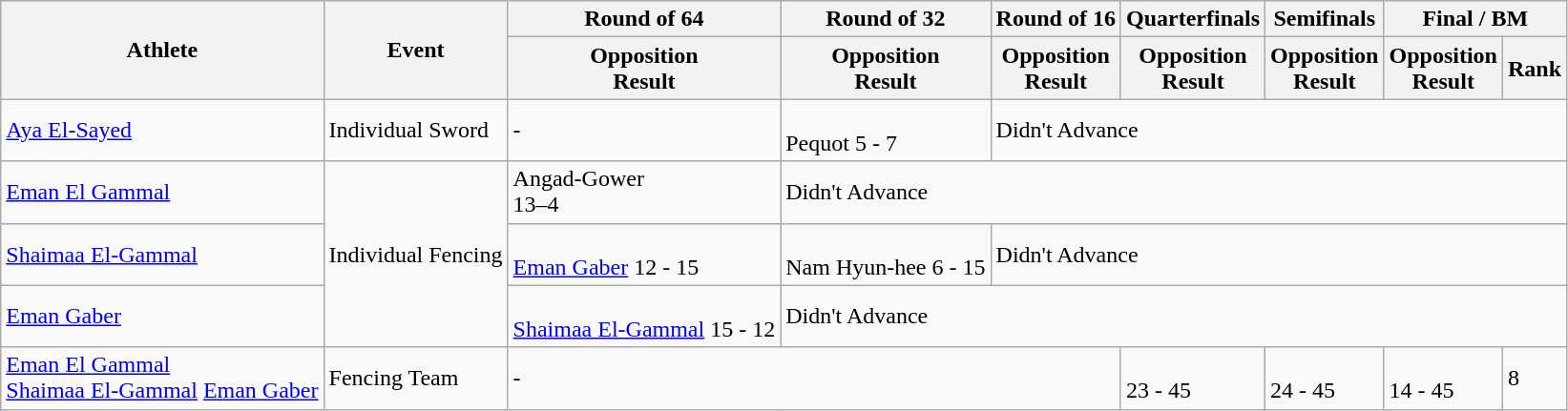<table class="wikitable">
<tr>
<th rowspan="2">Athlete</th>
<th rowspan="2">Event</th>
<th>Round of 64</th>
<th>Round of 32</th>
<th>Round of 16</th>
<th>Quarterfinals</th>
<th>Semifinals</th>
<th colspan="2">Final / <abbr>BM</abbr></th>
</tr>
<tr>
<th>Opposition<br>Result</th>
<th>Opposition<br>Result</th>
<th>Opposition<br>Result</th>
<th>Opposition<br>Result</th>
<th>Opposition<br>Result</th>
<th>Opposition<br>Result</th>
<th>Rank</th>
</tr>
<tr>
<td><a href='#'>Aya El-Sayed</a></td>
<td>Individual Sword</td>
<td>-</td>
<td><br>Pequot
5 - 7</td>
<td colspan="5">Didn't Advance</td>
</tr>
<tr>
<td><a href='#'>Eman El Gammal</a></td>
<td rowspan="3">Individual Fencing</td>
<td> Angad-Gower<br>13–4</td>
<td colspan="6">Didn't Advance</td>
</tr>
<tr>
<td><a href='#'>Shaimaa El-Gammal</a></td>
<td><br><a href='#'>Eman Gaber</a>
12 - 15</td>
<td><br>Nam Hyun-hee
6 - 15</td>
<td colspan="5">Didn't Advance</td>
</tr>
<tr>
<td><a href='#'>Eman Gaber</a></td>
<td><br><a href='#'>Shaimaa El-Gammal</a>
15 - 12</td>
<td colspan="6">Didn't Advance</td>
</tr>
<tr>
<td><a href='#'>Eman El Gammal</a><br><a href='#'>Shaimaa El-Gammal</a>
<a href='#'>Eman Gaber</a></td>
<td>Fencing Team</td>
<td colspan="3">-</td>
<td><br>23 - 45</td>
<td><br>24 - 45</td>
<td><br>14 - 45</td>
<td>8</td>
</tr>
</table>
